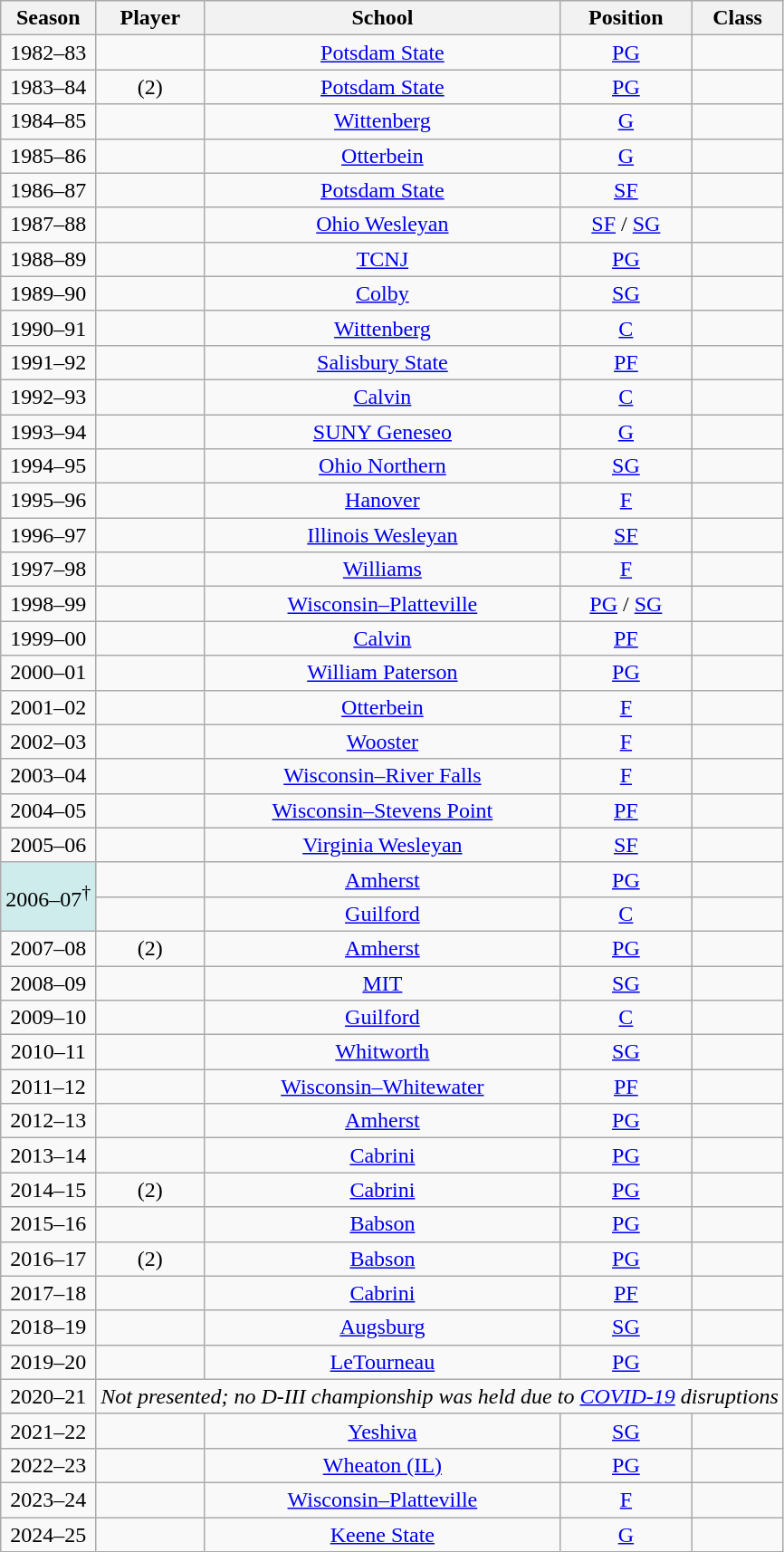<table class="wikitable sortable" style="text-align:center;">
<tr>
<th>Season</th>
<th>Player</th>
<th>School</th>
<th>Position</th>
<th>Class</th>
</tr>
<tr>
<td>1982–83</td>
<td></td>
<td><a href='#'>Potsdam State</a></td>
<td><a href='#'>PG</a></td>
<td></td>
</tr>
<tr>
<td>1983–84</td>
<td> (2)</td>
<td><a href='#'>Potsdam State</a></td>
<td><a href='#'>PG</a></td>
<td></td>
</tr>
<tr>
<td>1984–85</td>
<td></td>
<td><a href='#'>Wittenberg</a></td>
<td><a href='#'>G</a></td>
<td></td>
</tr>
<tr>
<td>1985–86</td>
<td></td>
<td><a href='#'>Otterbein</a></td>
<td><a href='#'>G</a></td>
<td></td>
</tr>
<tr>
<td>1986–87</td>
<td></td>
<td><a href='#'>Potsdam State</a></td>
<td><a href='#'>SF</a></td>
<td></td>
</tr>
<tr>
<td>1987–88</td>
<td></td>
<td><a href='#'>Ohio Wesleyan</a></td>
<td><a href='#'>SF</a> / <a href='#'>SG</a></td>
<td></td>
</tr>
<tr>
<td>1988–89</td>
<td></td>
<td><a href='#'>TCNJ</a></td>
<td><a href='#'>PG</a></td>
<td></td>
</tr>
<tr>
<td>1989–90</td>
<td></td>
<td><a href='#'>Colby</a></td>
<td><a href='#'>SG</a></td>
<td></td>
</tr>
<tr>
<td>1990–91</td>
<td></td>
<td><a href='#'>Wittenberg</a></td>
<td><a href='#'>C</a></td>
<td></td>
</tr>
<tr>
<td>1991–92</td>
<td></td>
<td><a href='#'>Salisbury State</a></td>
<td><a href='#'>PF</a></td>
<td></td>
</tr>
<tr>
<td>1992–93</td>
<td></td>
<td><a href='#'>Calvin</a></td>
<td><a href='#'>C</a></td>
<td></td>
</tr>
<tr>
<td>1993–94</td>
<td></td>
<td><a href='#'>SUNY Geneseo</a></td>
<td><a href='#'>G</a></td>
<td></td>
</tr>
<tr>
<td>1994–95</td>
<td></td>
<td><a href='#'>Ohio Northern</a></td>
<td><a href='#'>SG</a></td>
<td></td>
</tr>
<tr>
<td>1995–96</td>
<td></td>
<td><a href='#'>Hanover</a></td>
<td><a href='#'>F</a></td>
<td></td>
</tr>
<tr>
<td>1996–97</td>
<td></td>
<td><a href='#'>Illinois Wesleyan</a></td>
<td><a href='#'>SF</a></td>
<td></td>
</tr>
<tr>
<td>1997–98</td>
<td></td>
<td><a href='#'>Williams</a></td>
<td><a href='#'>F</a></td>
<td></td>
</tr>
<tr>
<td>1998–99</td>
<td></td>
<td><a href='#'>Wisconsin–Platteville</a></td>
<td><a href='#'>PG</a> / <a href='#'>SG</a></td>
<td></td>
</tr>
<tr>
<td>1999–00</td>
<td></td>
<td><a href='#'>Calvin</a></td>
<td><a href='#'>PF</a></td>
<td></td>
</tr>
<tr>
<td>2000–01</td>
<td></td>
<td><a href='#'>William Paterson</a></td>
<td><a href='#'>PG</a></td>
<td></td>
</tr>
<tr>
<td>2001–02</td>
<td></td>
<td><a href='#'>Otterbein</a></td>
<td><a href='#'>F</a></td>
<td></td>
</tr>
<tr>
<td>2002–03</td>
<td></td>
<td><a href='#'>Wooster</a></td>
<td><a href='#'>F</a></td>
<td></td>
</tr>
<tr>
<td>2003–04</td>
<td></td>
<td><a href='#'>Wisconsin–River Falls</a></td>
<td><a href='#'>F</a></td>
<td></td>
</tr>
<tr>
<td>2004–05</td>
<td></td>
<td><a href='#'>Wisconsin–Stevens Point</a></td>
<td><a href='#'>PF</a></td>
<td></td>
</tr>
<tr>
<td>2005–06</td>
<td></td>
<td><a href='#'>Virginia Wesleyan</a></td>
<td><a href='#'>SF</a></td>
<td></td>
</tr>
<tr>
<td style="background-color:#CFECEC;" rowspan=2>2006–07<sup>†</sup></td>
<td></td>
<td><a href='#'>Amherst</a></td>
<td><a href='#'>PG</a></td>
<td></td>
</tr>
<tr>
<td></td>
<td><a href='#'>Guilford</a></td>
<td><a href='#'>C</a></td>
<td></td>
</tr>
<tr>
<td>2007–08</td>
<td> (2)</td>
<td><a href='#'>Amherst</a></td>
<td><a href='#'>PG</a></td>
<td></td>
</tr>
<tr>
<td>2008–09</td>
<td></td>
<td><a href='#'>MIT</a></td>
<td><a href='#'>SG</a></td>
<td></td>
</tr>
<tr>
<td>2009–10</td>
<td></td>
<td><a href='#'>Guilford</a></td>
<td><a href='#'>C</a></td>
<td></td>
</tr>
<tr>
<td>2010–11</td>
<td></td>
<td><a href='#'>Whitworth</a></td>
<td><a href='#'>SG</a></td>
<td></td>
</tr>
<tr>
<td>2011–12</td>
<td></td>
<td><a href='#'>Wisconsin–Whitewater</a></td>
<td><a href='#'>PF</a></td>
<td></td>
</tr>
<tr>
<td>2012–13</td>
<td></td>
<td><a href='#'>Amherst</a></td>
<td><a href='#'>PG</a></td>
<td></td>
</tr>
<tr>
<td>2013–14</td>
<td></td>
<td><a href='#'>Cabrini</a></td>
<td><a href='#'>PG</a></td>
<td></td>
</tr>
<tr>
<td>2014–15</td>
<td> (2)</td>
<td><a href='#'>Cabrini</a></td>
<td><a href='#'>PG</a></td>
<td></td>
</tr>
<tr>
<td>2015–16</td>
<td></td>
<td><a href='#'>Babson</a></td>
<td><a href='#'>PG</a></td>
<td></td>
</tr>
<tr>
<td>2016–17</td>
<td> (2)</td>
<td><a href='#'>Babson</a></td>
<td><a href='#'>PG</a></td>
<td></td>
</tr>
<tr>
<td>2017–18</td>
<td></td>
<td><a href='#'>Cabrini</a></td>
<td><a href='#'>PF</a></td>
<td></td>
</tr>
<tr>
<td>2018–19</td>
<td></td>
<td><a href='#'>Augsburg</a></td>
<td><a href='#'>SG</a></td>
<td></td>
</tr>
<tr>
<td>2019–20</td>
<td></td>
<td><a href='#'>LeTourneau</a></td>
<td><a href='#'>PG</a></td>
<td></td>
</tr>
<tr>
<td>2020–21</td>
<td colspan=5 align=center><em>Not presented; no D-III championship was held due to <a href='#'>COVID-19</a> disruptions</td>
</tr>
<tr>
<td>2021–22</td>
<td></td>
<td><a href='#'>Yeshiva</a></td>
<td><a href='#'>SG</a></td>
<td></td>
</tr>
<tr>
<td>2022–23</td>
<td></td>
<td><a href='#'>Wheaton (IL)</a></td>
<td><a href='#'>PG</a></td>
<td></td>
</tr>
<tr>
<td>2023–24</td>
<td></td>
<td><a href='#'>Wisconsin–Platteville</a></td>
<td><a href='#'>F</a></td>
<td></td>
</tr>
<tr>
<td>2024–25</td>
<td></td>
<td><a href='#'>Keene State</a></td>
<td><a href='#'>G</a></td>
<td></td>
</tr>
</table>
